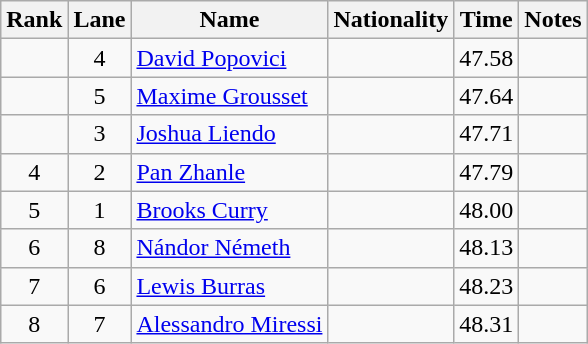<table class="wikitable sortable" style="text-align:center">
<tr>
<th>Rank</th>
<th>Lane</th>
<th>Name</th>
<th>Nationality</th>
<th>Time</th>
<th>Notes</th>
</tr>
<tr>
<td></td>
<td>4</td>
<td align=left><a href='#'>David Popovici</a></td>
<td align=left></td>
<td>47.58</td>
<td></td>
</tr>
<tr>
<td></td>
<td>5</td>
<td align=left><a href='#'>Maxime Grousset</a></td>
<td align=left></td>
<td>47.64</td>
<td></td>
</tr>
<tr>
<td></td>
<td>3</td>
<td align=left><a href='#'>Joshua Liendo</a></td>
<td align=left></td>
<td>47.71</td>
<td></td>
</tr>
<tr>
<td>4</td>
<td>2</td>
<td align=left><a href='#'>Pan Zhanle</a></td>
<td align=left></td>
<td>47.79</td>
<td></td>
</tr>
<tr>
<td>5</td>
<td>1</td>
<td align=left><a href='#'>Brooks Curry</a></td>
<td align=left></td>
<td>48.00</td>
<td></td>
</tr>
<tr>
<td>6</td>
<td>8</td>
<td align=left><a href='#'>Nándor Németh</a></td>
<td align=left></td>
<td>48.13</td>
<td></td>
</tr>
<tr>
<td>7</td>
<td>6</td>
<td align=left><a href='#'>Lewis Burras</a></td>
<td align=left></td>
<td>48.23</td>
<td></td>
</tr>
<tr>
<td>8</td>
<td>7</td>
<td align=left><a href='#'>Alessandro Miressi</a></td>
<td align=left></td>
<td>48.31</td>
<td></td>
</tr>
</table>
